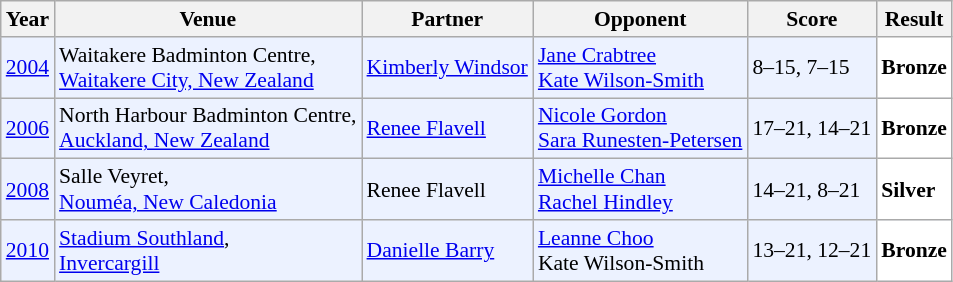<table class="sortable wikitable" style="font-size: 90%;">
<tr>
<th>Year</th>
<th>Venue</th>
<th>Partner</th>
<th>Opponent</th>
<th>Score</th>
<th>Result</th>
</tr>
<tr style="background:#ECF2FF">
<td align="center"><a href='#'>2004</a></td>
<td align="left">Waitakere Badminton Centre,<br><a href='#'>Waitakere City, New Zealand</a></td>
<td align="left"> <a href='#'>Kimberly Windsor</a></td>
<td align="left"> <a href='#'>Jane Crabtree</a> <br>  <a href='#'>Kate Wilson-Smith</a></td>
<td align="left">8–15, 7–15</td>
<td style="text-align:left; background:white"> <strong>Bronze</strong></td>
</tr>
<tr style="background:#ECF2FF">
<td align="center"><a href='#'>2006</a></td>
<td align="left">North Harbour Badminton Centre,<br><a href='#'>Auckland, New Zealand</a></td>
<td align="left"> <a href='#'>Renee Flavell</a></td>
<td align="left"> <a href='#'>Nicole Gordon</a> <br>  <a href='#'>Sara Runesten-Petersen</a></td>
<td align="left">17–21, 14–21</td>
<td style="text-align:left; background:white"> <strong>Bronze</strong></td>
</tr>
<tr style="background:#ECF2FF">
<td align="center"><a href='#'>2008</a></td>
<td align="left">Salle Veyret,<br><a href='#'>Nouméa, New Caledonia</a></td>
<td align="left"> Renee Flavell</td>
<td align="left"> <a href='#'>Michelle Chan</a> <br>  <a href='#'>Rachel Hindley</a></td>
<td align="left">14–21, 8–21</td>
<td style="text-align:left; background:white"> <strong>Silver</strong></td>
</tr>
<tr style="background:#ECF2FF">
<td align="center"><a href='#'>2010</a></td>
<td align="left"><a href='#'>Stadium Southland</a>,<br><a href='#'>Invercargill</a></td>
<td align="left"> <a href='#'>Danielle Barry</a></td>
<td align="left"> <a href='#'>Leanne Choo</a> <br>  Kate Wilson-Smith</td>
<td align="left">13–21, 12–21</td>
<td style="text-align:left; background:white"> <strong>Bronze</strong></td>
</tr>
</table>
